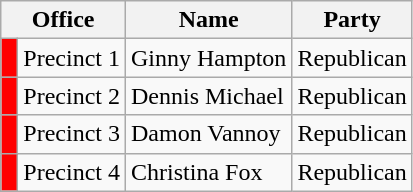<table class="wikitable">
<tr>
<th colspan="2" style="text-align:center; vertical-align:bottom;">Office</th>
<th style="text-align:center; vertical-align:bottom;">Name</th>
<th style="text-align:center; vertical-align:bottom;">Party</th>
</tr>
<tr>
<td bgcolor="red"> </td>
<td>Precinct 1</td>
<td>Ginny Hampton</td>
<td>Republican</td>
</tr>
<tr>
<td bgcolor="red"> </td>
<td>Precinct 2</td>
<td>Dennis Michael</td>
<td>Republican</td>
</tr>
<tr>
<td bgcolor="red"> </td>
<td>Precinct 3</td>
<td>Damon Vannoy</td>
<td>Republican</td>
</tr>
<tr>
<td bgcolor="red"> </td>
<td>Precinct 4</td>
<td>Christina Fox</td>
<td>Republican</td>
</tr>
</table>
